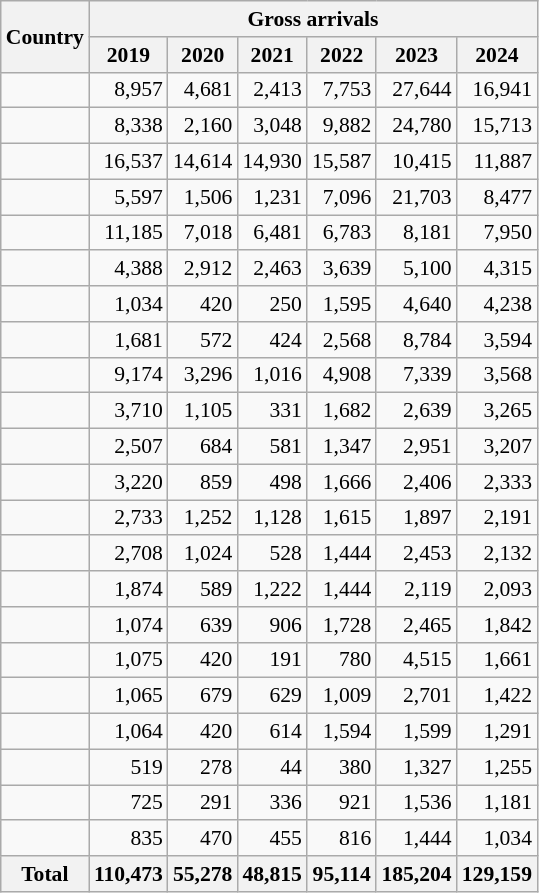<table class="wikitable sortable" style="font-size:90%; text-align:right;">
<tr>
<th rowspan=2>Country</th>
<th colspan="6">Gross arrivals</th>
</tr>
<tr>
<th>2019</th>
<th>2020</th>
<th>2021</th>
<th>2022</th>
<th>2023</th>
<th>2024</th>
</tr>
<tr>
<td style="text-align:left;"></td>
<td>8,957</td>
<td>4,681</td>
<td>2,413</td>
<td>7,753</td>
<td>27,644</td>
<td>16,941</td>
</tr>
<tr>
<td style="text-align:left;"></td>
<td>8,338</td>
<td>2,160</td>
<td>3,048</td>
<td>9,882</td>
<td>24,780</td>
<td>15,713</td>
</tr>
<tr>
<td style="text-align:left;"></td>
<td>16,537</td>
<td>14,614</td>
<td>14,930</td>
<td>15,587</td>
<td>10,415</td>
<td>11,887</td>
</tr>
<tr>
<td style="text-align:left;"></td>
<td>5,597</td>
<td>1,506</td>
<td>1,231</td>
<td>7,096</td>
<td>21,703</td>
<td>8,477</td>
</tr>
<tr>
<td style="text-align:left;"></td>
<td>11,185</td>
<td>7,018</td>
<td>6,481</td>
<td>6,783</td>
<td>8,181</td>
<td>7,950</td>
</tr>
<tr>
<td style="text-align:left;"></td>
<td>4,388</td>
<td>2,912</td>
<td>2,463</td>
<td>3,639</td>
<td>5,100</td>
<td>4,315</td>
</tr>
<tr>
<td style="text-align:left;"></td>
<td>1,034</td>
<td>420</td>
<td>250</td>
<td>1,595</td>
<td>4,640</td>
<td>4,238</td>
</tr>
<tr>
<td style="text-align:left;"></td>
<td>1,681</td>
<td>572</td>
<td>424</td>
<td>2,568</td>
<td>8,784</td>
<td>3,594</td>
</tr>
<tr>
<td style="text-align:left;"></td>
<td>9,174</td>
<td>3,296</td>
<td>1,016</td>
<td>4,908</td>
<td>7,339</td>
<td>3,568</td>
</tr>
<tr>
<td style="text-align:left;"></td>
<td>3,710</td>
<td>1,105</td>
<td>331</td>
<td>1,682</td>
<td>2,639</td>
<td>3,265</td>
</tr>
<tr>
<td style="text-align:left;"></td>
<td>2,507</td>
<td>684</td>
<td>581</td>
<td>1,347</td>
<td>2,951</td>
<td>3,207</td>
</tr>
<tr>
<td style="text-align:left;"></td>
<td>3,220</td>
<td>859</td>
<td>498</td>
<td>1,666</td>
<td>2,406</td>
<td>2,333</td>
</tr>
<tr>
<td style="text-align:left;"></td>
<td>2,733</td>
<td>1,252</td>
<td>1,128</td>
<td>1,615</td>
<td>1,897</td>
<td>2,191</td>
</tr>
<tr>
<td style="text-align:left;"></td>
<td>2,708</td>
<td>1,024</td>
<td>528</td>
<td>1,444</td>
<td>2,453</td>
<td>2,132</td>
</tr>
<tr>
<td style="text-align:left;"></td>
<td>1,874</td>
<td>589</td>
<td>1,222</td>
<td>1,444</td>
<td>2,119</td>
<td>2,093</td>
</tr>
<tr>
<td style="text-align:left;"></td>
<td>1,074</td>
<td>639</td>
<td>906</td>
<td>1,728</td>
<td>2,465</td>
<td>1,842</td>
</tr>
<tr>
<td style="text-align:left;"></td>
<td>1,075</td>
<td>420</td>
<td>191</td>
<td>780</td>
<td>4,515</td>
<td>1,661</td>
</tr>
<tr>
<td style="text-align:left;"></td>
<td>1,065</td>
<td>679</td>
<td>629</td>
<td>1,009</td>
<td>2,701</td>
<td>1,422</td>
</tr>
<tr>
<td style="text-align:left;"></td>
<td>1,064</td>
<td>420</td>
<td>614</td>
<td>1,594</td>
<td>1,599</td>
<td>1,291</td>
</tr>
<tr>
<td style="text-align:left;"></td>
<td>519</td>
<td>278</td>
<td>44</td>
<td>380</td>
<td>1,327</td>
<td>1,255</td>
</tr>
<tr>
<td style="text-align:left;"></td>
<td>725</td>
<td>291</td>
<td>336</td>
<td>921</td>
<td>1,536</td>
<td>1,181</td>
</tr>
<tr>
<td style="text-align:left;"></td>
<td>835</td>
<td>470</td>
<td>455</td>
<td>816</td>
<td>1,444</td>
<td>1,034</td>
</tr>
<tr class="sortbottom">
<th>Total</th>
<th>110,473</th>
<th>55,278</th>
<th>48,815</th>
<th>95,114</th>
<th>185,204</th>
<th>129,159</th>
</tr>
</table>
